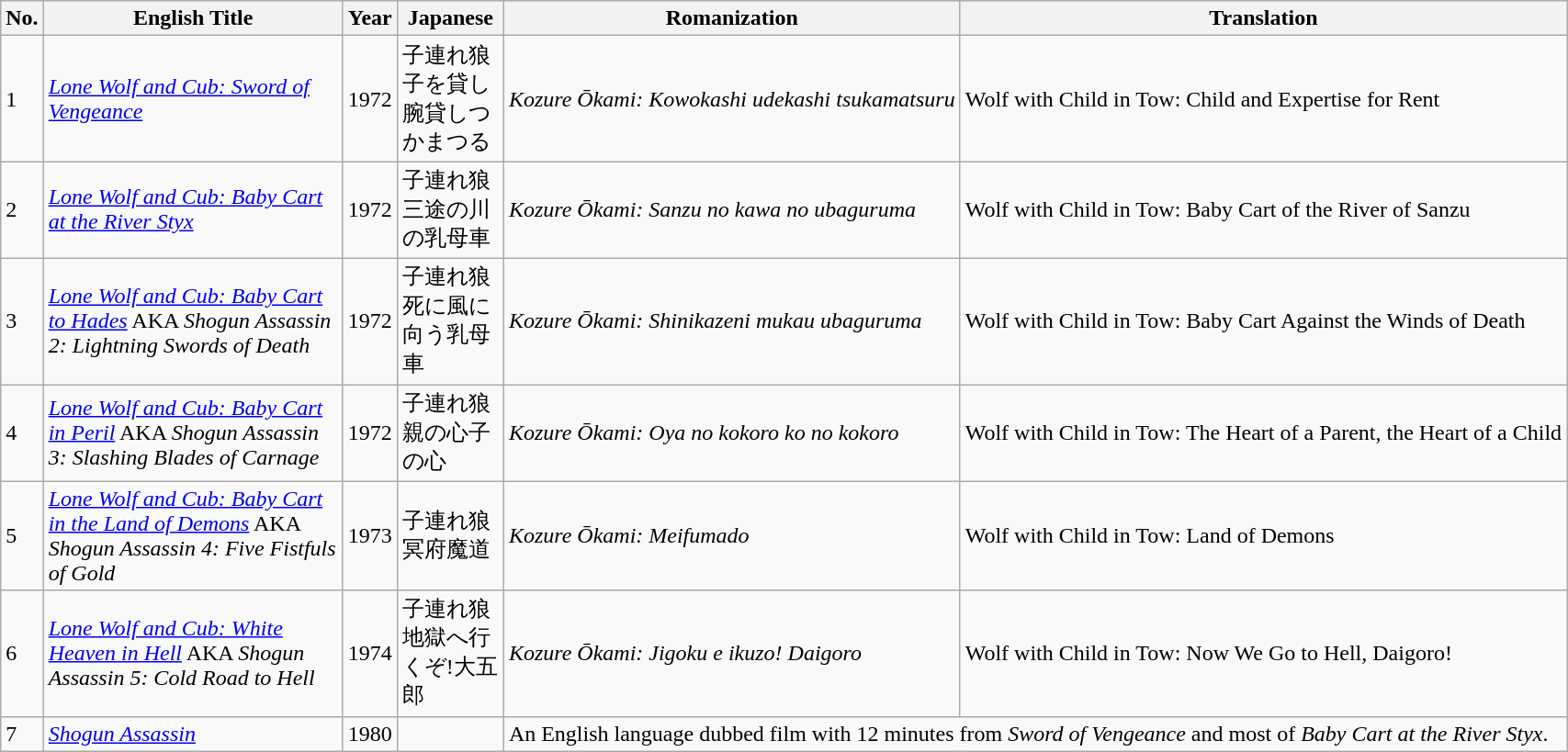<table class="wikitable">
<tr>
<th>No.</th>
<th style="width:210px;">English Title</th>
<th>Year</th>
<th width="70">Japanese</th>
<th>Romanization</th>
<th>Translation</th>
</tr>
<tr>
<td>1</td>
<td><em><a href='#'>Lone Wolf and Cub: Sword of Vengeance</a></em></td>
<td>1972</td>
<td>子連れ狼 子を貸し腕貸しつかまつる</td>
<td><em>Kozure Ōkami: Kowokashi udekashi tsukamatsuru</em></td>
<td>Wolf with Child in Tow: Child and Expertise for Rent</td>
</tr>
<tr>
<td>2</td>
<td><em><a href='#'>Lone Wolf and Cub: Baby Cart at the River Styx</a></em></td>
<td>1972</td>
<td>子連れ狼 三途の川の乳母車</td>
<td><em>Kozure Ōkami: Sanzu no kawa no ubaguruma</em></td>
<td>Wolf with Child in Tow: Baby Cart of the River of Sanzu</td>
</tr>
<tr>
<td>3</td>
<td><em><a href='#'>Lone Wolf and Cub: Baby Cart to Hades</a></em> AKA <em>Shogun Assassin 2: Lightning Swords of Death</em></td>
<td>1972</td>
<td>子連れ狼 死に風に向う乳母車</td>
<td><em>Kozure Ōkami: Shinikazeni mukau ubaguruma</em></td>
<td>Wolf with Child in Tow: Baby Cart Against the Winds of Death</td>
</tr>
<tr>
<td>4</td>
<td><em><a href='#'>Lone Wolf and Cub: Baby Cart in Peril</a></em> AKA <em>Shogun Assassin 3: Slashing Blades of Carnage</em></td>
<td>1972</td>
<td>子連れ狼 親の心子の心</td>
<td><em>Kozure Ōkami: Oya no kokoro ko no kokoro</em></td>
<td>Wolf with Child in Tow: The Heart of a Parent, the Heart of a Child</td>
</tr>
<tr>
<td>5</td>
<td><em><a href='#'>Lone Wolf and Cub: Baby Cart in the Land of Demons</a></em> AKA <em>Shogun Assassin 4: Five Fistfuls of Gold</em></td>
<td>1973</td>
<td>子連れ狼 冥府魔道</td>
<td><em>Kozure Ōkami: Meifumado</em></td>
<td>Wolf with Child in Tow: Land of Demons</td>
</tr>
<tr>
<td>6</td>
<td><em><a href='#'>Lone Wolf and Cub: White Heaven in Hell</a></em> AKA <em>Shogun Assassin 5: Cold Road to Hell</em></td>
<td>1974</td>
<td>子連れ狼 地獄へ行くぞ!大五郎</td>
<td><em>Kozure Ōkami: Jigoku e ikuzo! Daigoro</em></td>
<td>Wolf with Child in Tow: Now We Go to Hell, Daigoro!</td>
</tr>
<tr>
<td>7</td>
<td><em><a href='#'>Shogun Assassin</a></em></td>
<td>1980</td>
<td></td>
<td colspan=2>An English language dubbed film with 12 minutes from <em>Sword of Vengeance</em> and most of <em>Baby Cart at the River Styx</em>.</td>
</tr>
</table>
